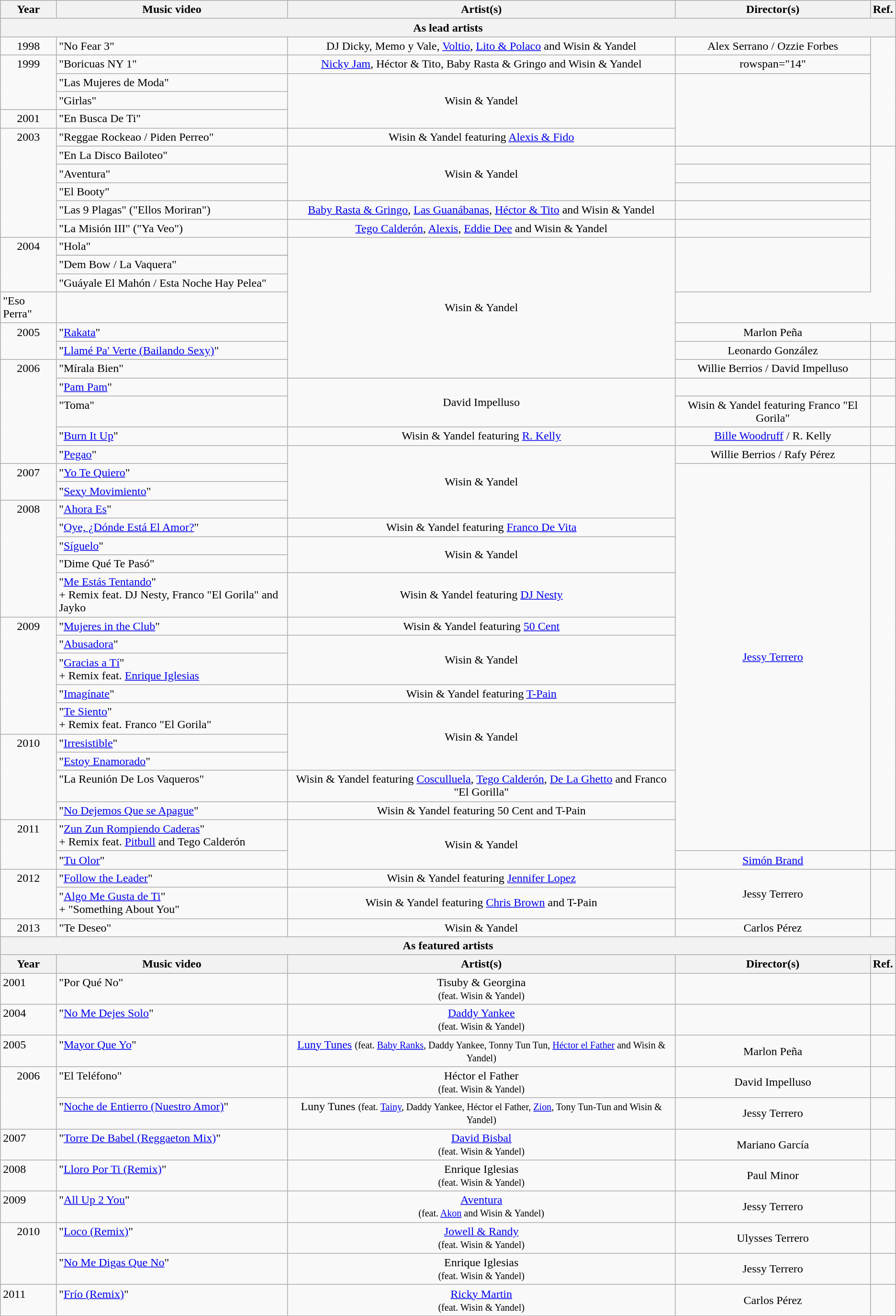<table class="wikitable plainrowheaders" style="text-align:center;">
<tr>
<th scope="col">Year</th>
<th scope="col">Music video</th>
<th scope="col">Artist(s)</th>
<th scope="col">Director(s)</th>
<th scope="col">Ref.</th>
</tr>
<tr>
<th scope="col" colspan="48">As lead artists</th>
</tr>
<tr>
<td style="text-align:center;vertical-align:top;" rowspan="1">1998</td>
<td style="text-align:left;vertical-align:top;">"No Fear 3"</td>
<td>DJ Dicky, Memo y Vale, <a href='#'>Voltio</a>, <a href='#'>Lito & Polaco</a> and Wisin & Yandel</td>
<td>Alex Serrano / Ozzie Forbes</td>
<td rowspan="6"></td>
</tr>
<tr>
<td style="text-align:center;vertical-align:top;" rowspan="3">1999</td>
<td style="text-align:left;vertical-align:top;">"Boricuas NY 1"</td>
<td><a href='#'>Nicky Jam</a>, Héctor & Tito, Baby Rasta & Gringo and Wisin & Yandel</td>
<td>rowspan="14" </td>
</tr>
<tr>
<td style="text-align:left;vertical-align:top;">"Las Mujeres de Moda"</td>
<td rowspan="3">Wisin & Yandel</td>
</tr>
<tr>
<td style="text-align:left;vertical-align:top;">"Girlas"</td>
</tr>
<tr>
<td style="text-align:center;vertical-align:top;" rowspan="1">2001</td>
<td style="text-align:left;vertical-align:top;">"En Busca De Ti"</td>
</tr>
<tr>
<td style="text-align:center;vertical-align:top;" rowspan="6">2003</td>
<td style="text-align:left;vertical-align:top;">"Reggae Rockeao / Piden Perreo"</td>
<td>Wisin & Yandel featuring <a href='#'>Alexis & Fido</a></td>
</tr>
<tr>
<td style="text-align:left;vertical-align:top;">"En La Disco Bailoteo"</td>
<td rowspan="3">Wisin & Yandel</td>
<td></td>
</tr>
<tr>
<td style="text-align:left;vertical-align:top;">"Aventura"</td>
<td></td>
</tr>
<tr>
<td style="text-align:left;vertical-align:top;">"El Booty"</td>
<td></td>
</tr>
<tr>
<td style="text-align:left;vertical-align:top;">"Las 9 Plagas" ("Ellos Moriran")</td>
<td><a href='#'>Baby Rasta & Gringo</a>, <a href='#'>Las Guanábanas</a>, <a href='#'>Héctor & Tito</a> and Wisin & Yandel</td>
<td></td>
</tr>
<tr>
<td style="text-align:left;vertical-align:top;">"La Misión III" ("Ya Veo")</td>
<td><a href='#'>Tego Calderón</a>, <a href='#'>Alexis</a>, <a href='#'>Eddie Dee</a> and Wisin & Yandel</td>
<td></td>
</tr>
<tr>
<td style="text-align:center;vertical-align:top;" rowspan="4">2004</td>
<td style="text-align:left;vertical-align:top;">"Hola"</td>
<td rowspan="8">Wisin & Yandel</td>
<td rowspan="4"></td>
</tr>
<tr>
</tr>
<tr>
<td style="text-align:left;vertical-align:top;">"Dem Bow / La Vaquera"</td>
</tr>
<tr>
<td style="text-align:left;vertical-align:top;">"Guáyale El Mahón / Esta Noche Hay Pelea"</td>
</tr>
<tr>
<td style="text-align:left;vertical-align:top;">"Eso Perra"</td>
</tr>
<tr>
<td style="text-align:center;vertical-align:top;" rowspan="2">2005</td>
<td style="text-align:left;vertical-align:top;">"<a href='#'>Rakata</a>"</td>
<td>Marlon Peña</td>
<td></td>
</tr>
<tr>
<td style="text-align:left;vertical-align:top;">"<a href='#'>Llamé Pa' Verte (Bailando Sexy)</a>"</td>
<td>Leonardo González</td>
<td></td>
</tr>
<tr>
<td style="text-align:center;vertical-align:top;" rowspan="5">2006</td>
<td style="text-align:left;vertical-align:top;">"Mírala Bien"</td>
<td>Willie Berrios / David Impelluso</td>
<td></td>
</tr>
<tr>
<td style="text-align:left;vertical-align:top;">"<a href='#'>Pam Pam</a>"</td>
<td rowspan="2">David Impelluso</td>
<td></td>
</tr>
<tr>
<td style="text-align:left;vertical-align:top;">"Toma"</td>
<td>Wisin & Yandel featuring Franco "El Gorila"</td>
<td></td>
</tr>
<tr David Impelluso>
<td style="text-align:left;vertical-align:top;">"<a href='#'>Burn It Up</a>"</td>
<td>Wisin & Yandel featuring <a href='#'>R. Kelly</a></td>
<td><a href='#'>Bille Woodruff</a> / R. Kelly</td>
<td></td>
</tr>
<tr>
<td style="text-align:left;vertical-align:top;">"<a href='#'>Pegao</a>"</td>
<td rowspan="4">Wisin & Yandel</td>
<td>Willie Berrios / Rafy Pérez</td>
<td></td>
</tr>
<tr>
<td style="text-align:center;vertical-align:top;" rowspan="2">2007</td>
<td style="text-align:left;vertical-align:top;">"<a href='#'>Yo Te Quiero</a>"</td>
<td rowspan="17"><a href='#'>Jessy Terrero</a></td>
<td rowspan="17"></td>
</tr>
<tr>
<td style="text-align:left;vertical-align:top;">"<a href='#'>Sexy Movimiento</a>"</td>
</tr>
<tr>
<td style="text-align:center;vertical-align:top;" rowspan="5">2008</td>
<td style="text-align:left;vertical-align:top;">"<a href='#'>Ahora Es</a>"</td>
</tr>
<tr>
<td style="text-align:left;vertical-align:top;">"<a href='#'>Oye, ¿Dónde Está El Amor?</a>"</td>
<td>Wisin & Yandel featuring <a href='#'>Franco De Vita</a></td>
</tr>
<tr>
<td style="text-align:left;vertical-align:top;">"<a href='#'>Síguelo</a>"</td>
<td rowspan="2">Wisin & Yandel</td>
</tr>
<tr>
<td style="text-align:left;vertical-align:top;">"Dime Qué Te Pasó"</td>
</tr>
<tr>
<td style="text-align:left;vertical-align:top;">"<a href='#'>Me Estás Tentando</a>"<br>+ Remix feat. DJ Nesty, Franco "El Gorila" and Jayko</td>
<td>Wisin & Yandel featuring <a href='#'>DJ Nesty</a></td>
</tr>
<tr>
<td style="text-align:center;vertical-align:top;" rowspan="5">2009</td>
<td style="text-align:left;vertical-align:top;">"<a href='#'>Mujeres in the Club</a>"</td>
<td>Wisin & Yandel featuring <a href='#'>50 Cent</a></td>
</tr>
<tr>
<td style="text-align:left;vertical-align:top;">"<a href='#'>Abusadora</a>"</td>
<td rowspan="2">Wisin & Yandel</td>
</tr>
<tr>
<td style="text-align:left;vertical-align:top;">"<a href='#'>Gracias a Tí</a>"<br>+ Remix feat. <a href='#'>Enrique Iglesias</a></td>
</tr>
<tr>
<td style="text-align:left;vertical-align:top;">"<a href='#'>Imagínate</a>"</td>
<td>Wisin & Yandel featuring <a href='#'>T-Pain</a></td>
</tr>
<tr>
<td style="text-align:left;vertical-align:top;">"<a href='#'>Te Siento</a>"<br>+ Remix feat. Franco "El Gorila"</td>
<td rowspan="3">Wisin & Yandel</td>
</tr>
<tr>
<td style="text-align:center;vertical-align:top;" rowspan="4">2010</td>
<td style="text-align:left;vertical-align:top;">"<a href='#'>Irresistible</a>"</td>
</tr>
<tr>
<td style="text-align:left;vertical-align:top;">"<a href='#'>Estoy Enamorado</a>"</td>
</tr>
<tr>
<td style="text-align:left;vertical-align:top;">"La Reunión De Los Vaqueros"</td>
<td>Wisin & Yandel featuring <a href='#'>Cosculluela</a>, <a href='#'>Tego Calderón</a>, <a href='#'>De La Ghetto</a> and Franco "El Gorilla"</td>
</tr>
<tr>
<td style="text-align:left;vertical-align:top;">"<a href='#'>No Dejemos Que se Apague</a>"</td>
<td>Wisin & Yandel featuring 50 Cent and T-Pain</td>
</tr>
<tr>
<td style="text-align:center;vertical-align:top;" rowspan="2">2011</td>
<td style="text-align:left;vertical-align:top;">"<a href='#'>Zun Zun Rompiendo Caderas</a>"<br>+ Remix feat. <a href='#'>Pitbull</a> and Tego Calderón</td>
<td rowspan="2">Wisin & Yandel</td>
</tr>
<tr>
<td style="text-align:left;vertical-align:top;">"<a href='#'>Tu Olor</a>"</td>
<td><a href='#'>Simón Brand</a></td>
<td></td>
</tr>
<tr>
<td style="text-align:center;vertical-align:top;" rowspan="2">2012</td>
<td style="text-align:left;vertical-align:top;">"<a href='#'>Follow the Leader</a>"</td>
<td>Wisin & Yandel featuring <a href='#'>Jennifer Lopez</a></td>
<td rowspan="2">Jessy Terrero</td>
<td rowspan="2"></td>
</tr>
<tr>
<td style="text-align:left;vertical-align:top;">"<a href='#'>Algo Me Gusta de Ti</a>"<br>+ "Something About You"</td>
<td>Wisin & Yandel featuring <a href='#'>Chris Brown</a> and T-Pain</td>
</tr>
<tr>
<td style="text-align:center;vertical-align:top;">2013</td>
<td style="text-align:left;vertical-align:top;">"Te Deseo"</td>
<td>Wisin & Yandel</td>
<td>Carlos Pérez</td>
<td></td>
</tr>
<tr>
<th scope="col" colspan="11">As featured artists</th>
</tr>
<tr>
<th scope="col">Year</th>
<th scope="col">Music video</th>
<th scope="col">Artist(s)</th>
<th scope="col">Director(s)</th>
<th scope="col">Ref.</th>
</tr>
<tr>
<td style="text-align:left;vertical-align:top;">2001</td>
<td style="text-align:left;vertical-align:top;">"Por Qué No"</td>
<td>Tisuby & Georgina <br><small>(feat. Wisin & Yandel)</small></td>
<td></td>
<td></td>
</tr>
<tr>
<td style="text-align:left;vertical-align:top;">2004</td>
<td style="text-align:left;vertical-align:top;">"<a href='#'>No Me Dejes Solo</a>"</td>
<td><a href='#'>Daddy Yankee</a> <br><small>(feat. Wisin & Yandel)</small></td>
<td></td>
<td></td>
</tr>
<tr>
<td style="text-align:left;vertical-align:top;">2005</td>
<td style="text-align:left;vertical-align:top;">"<a href='#'>Mayor Que Yo</a>"</td>
<td><a href='#'>Luny Tunes</a> <small>(feat. <a href='#'>Baby Ranks</a>, Daddy Yankee, Tonny Tun Tun, <a href='#'>Héctor el Father</a> and Wisin & Yandel)</small></td>
<td>Marlon Peña</td>
<td></td>
</tr>
<tr>
<td style="text-align:center;vertical-align:top;" rowspan="2">2006</td>
<td style="text-align:left;vertical-align:top;">"El Teléfono"</td>
<td>Héctor el Father <br><small>(feat. Wisin & Yandel)</small></td>
<td>David Impelluso</td>
<td></td>
</tr>
<tr>
<td style="text-align:left;vertical-align:top;">"<a href='#'>Noche de Entierro (Nuestro Amor)</a>"</td>
<td>Luny Tunes <small>(feat. <a href='#'>Tainy</a>, Daddy Yankee, Héctor el Father, <a href='#'>Zion</a>, Tony Tun-Tun and Wisin & Yandel)</small></td>
<td>Jessy Terrero</td>
<td></td>
</tr>
<tr>
<td style="text-align:left;vertical-align:top;">2007</td>
<td style="text-align:left;vertical-align:top;">"<a href='#'>Torre De Babel (Reggaeton Mix)</a>"</td>
<td><a href='#'>David Bisbal</a> <br><small>(feat. Wisin & Yandel)</small></td>
<td>Mariano García</td>
<td></td>
</tr>
<tr>
<td style="text-align:left;vertical-align:top;">2008</td>
<td style="text-align:left;vertical-align:top;">"<a href='#'>Lloro Por Ti (Remix)</a>"</td>
<td>Enrique Iglesias <br><small>(feat. Wisin & Yandel)</small></td>
<td>Paul Minor</td>
<td></td>
</tr>
<tr>
<td style="text-align:left;vertical-align:top;">2009</td>
<td style="text-align:left;vertical-align:top;">"<a href='#'>All Up 2 You</a>"</td>
<td><a href='#'>Aventura</a> <br><small>(feat. <a href='#'>Akon</a> and Wisin & Yandel)</small></td>
<td>Jessy Terrero</td>
<td></td>
</tr>
<tr>
<td style="text-align:center;vertical-align:top;" rowspan="2">2010</td>
<td style="text-align:left;vertical-align:top;">"<a href='#'>Loco (Remix)</a>"</td>
<td><a href='#'>Jowell & Randy</a> <br><small>(feat. Wisin & Yandel)</small></td>
<td>Ulysses Terrero</td>
<td></td>
</tr>
<tr>
<td style="text-align:left;vertical-align:top;">"<a href='#'>No Me Digas Que No</a>"</td>
<td>Enrique Iglesias <br><small>(feat. Wisin & Yandel)</small></td>
<td>Jessy Terrero</td>
<td></td>
</tr>
<tr>
<td style="text-align:left;vertical-align:top;">2011</td>
<td style="text-align:left;vertical-align:top;">"<a href='#'>Frío (Remix)</a>"</td>
<td><a href='#'>Ricky Martin</a> <br><small>(feat. Wisin & Yandel)</small></td>
<td>Carlos Pérez</td>
<td></td>
</tr>
</table>
